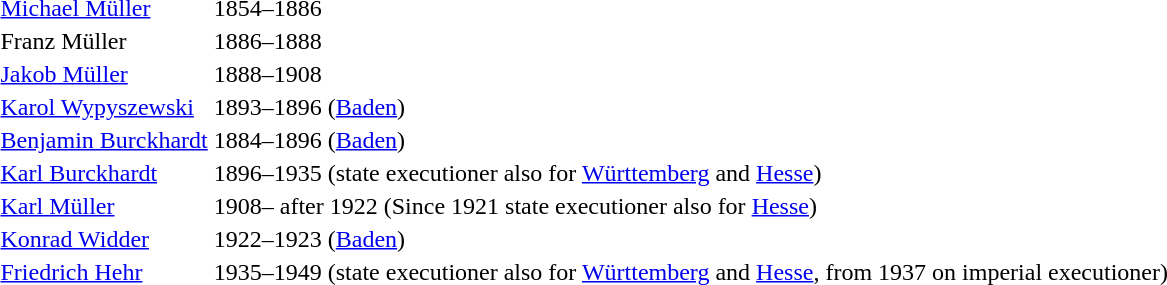<table>
<tr>
<td><a href='#'>Michael Müller</a></td>
<td>1854–1886</td>
</tr>
<tr>
<td>Franz Müller</td>
<td>1886–1888</td>
</tr>
<tr>
<td><a href='#'>Jakob Müller</a></td>
<td>1888–1908</td>
</tr>
<tr>
<td><a href='#'>Karol Wypyszewski</a></td>
<td>1893–1896 (<a href='#'>Baden</a>)</td>
</tr>
<tr>
<td><a href='#'>Benjamin Burckhardt</a></td>
<td>1884–1896 (<a href='#'>Baden</a>)</td>
</tr>
<tr>
<td><a href='#'>Karl Burckhardt</a></td>
<td>1896–1935 (state executioner also for <a href='#'>Württemberg</a> and <a href='#'>Hesse</a>)</td>
</tr>
<tr>
<td><a href='#'>Karl Müller</a></td>
<td>1908– after 1922 (Since 1921 state executioner also for <a href='#'>Hesse</a>)</td>
</tr>
<tr>
<td><a href='#'>Konrad Widder</a></td>
<td>1922–1923 (<a href='#'>Baden</a>)</td>
</tr>
<tr>
<td><a href='#'>Friedrich Hehr</a></td>
<td>1935–1949 (state executioner also for <a href='#'>Württemberg</a> and <a href='#'>Hesse</a>, from 1937 on imperial executioner)</td>
</tr>
<tr>
</tr>
</table>
